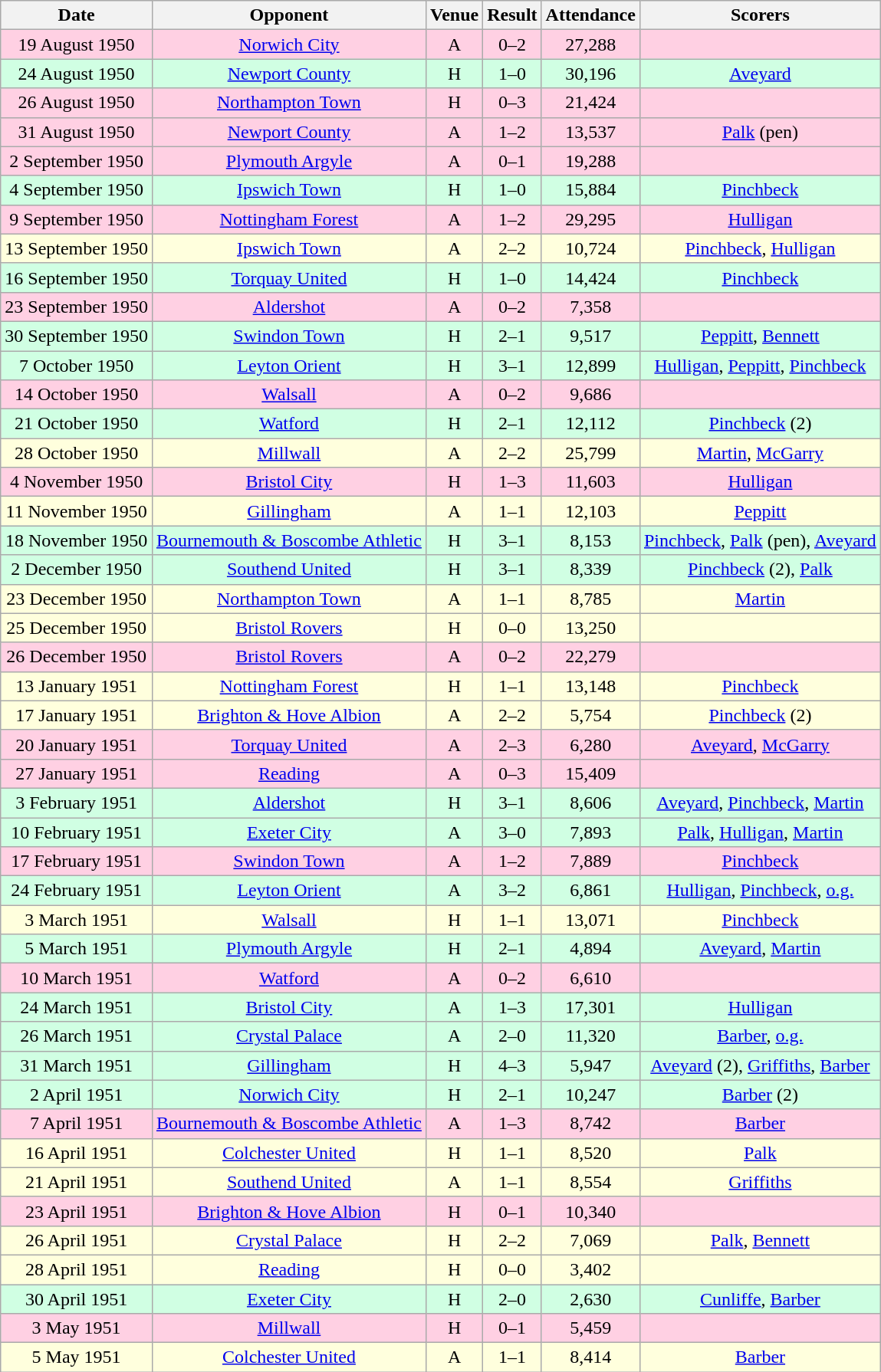<table class="wikitable sortable" style="font-size:100%; text-align:center">
<tr>
<th>Date</th>
<th>Opponent</th>
<th>Venue</th>
<th>Result</th>
<th>Attendance</th>
<th>Scorers</th>
</tr>
<tr style="background-color: #ffd0e3;">
<td>19 August 1950</td>
<td><a href='#'>Norwich City</a></td>
<td>A</td>
<td>0–2</td>
<td>27,288</td>
<td></td>
</tr>
<tr style="background-color: #d0ffe3;">
<td>24 August 1950</td>
<td><a href='#'>Newport County</a></td>
<td>H</td>
<td>1–0</td>
<td>30,196</td>
<td><a href='#'>Aveyard</a></td>
</tr>
<tr style="background-color: #ffd0e3;">
<td>26 August 1950</td>
<td><a href='#'>Northampton Town</a></td>
<td>H</td>
<td>0–3</td>
<td>21,424</td>
<td></td>
</tr>
<tr style="background-color: #ffd0e3;">
<td>31 August 1950</td>
<td><a href='#'>Newport County</a></td>
<td>A</td>
<td>1–2</td>
<td>13,537</td>
<td><a href='#'>Palk</a> (pen)</td>
</tr>
<tr style="background-color: #ffd0e3;">
<td>2 September 1950</td>
<td><a href='#'>Plymouth Argyle</a></td>
<td>A</td>
<td>0–1</td>
<td>19,288</td>
<td></td>
</tr>
<tr style="background-color: #d0ffe3;">
<td>4 September 1950</td>
<td><a href='#'>Ipswich Town</a></td>
<td>H</td>
<td>1–0</td>
<td>15,884</td>
<td><a href='#'>Pinchbeck</a></td>
</tr>
<tr style="background-color: #ffd0e3;">
<td>9 September 1950</td>
<td><a href='#'>Nottingham Forest</a></td>
<td>A</td>
<td>1–2</td>
<td>29,295</td>
<td><a href='#'>Hulligan</a></td>
</tr>
<tr style="background-color: #ffffdd;">
<td>13 September 1950</td>
<td><a href='#'>Ipswich Town</a></td>
<td>A</td>
<td>2–2</td>
<td>10,724</td>
<td><a href='#'>Pinchbeck</a>, <a href='#'>Hulligan</a></td>
</tr>
<tr style="background-color: #d0ffe3;">
<td>16 September 1950</td>
<td><a href='#'>Torquay United</a></td>
<td>H</td>
<td>1–0</td>
<td>14,424</td>
<td><a href='#'>Pinchbeck</a></td>
</tr>
<tr style="background-color: #ffd0e3;">
<td>23 September 1950</td>
<td><a href='#'>Aldershot</a></td>
<td>A</td>
<td>0–2</td>
<td>7,358</td>
<td></td>
</tr>
<tr style="background-color: #d0ffe3;">
<td>30 September 1950</td>
<td><a href='#'>Swindon Town</a></td>
<td>H</td>
<td>2–1</td>
<td>9,517</td>
<td><a href='#'>Peppitt</a>, <a href='#'>Bennett</a></td>
</tr>
<tr style="background-color: #d0ffe3;">
<td>7 October 1950</td>
<td><a href='#'>Leyton Orient</a></td>
<td>H</td>
<td>3–1</td>
<td>12,899</td>
<td><a href='#'>Hulligan</a>, <a href='#'>Peppitt</a>, <a href='#'>Pinchbeck</a></td>
</tr>
<tr style="background-color: #ffd0e3;">
<td>14 October 1950</td>
<td><a href='#'>Walsall</a></td>
<td>A</td>
<td>0–2</td>
<td>9,686</td>
<td></td>
</tr>
<tr style="background-color: #d0ffe3;">
<td>21 October 1950</td>
<td><a href='#'>Watford</a></td>
<td>H</td>
<td>2–1</td>
<td>12,112</td>
<td><a href='#'>Pinchbeck</a> (2)</td>
</tr>
<tr style="background-color: #ffffdd;">
<td>28 October 1950</td>
<td><a href='#'>Millwall</a></td>
<td>A</td>
<td>2–2</td>
<td>25,799</td>
<td><a href='#'>Martin</a>, <a href='#'>McGarry</a></td>
</tr>
<tr style="background-color: #ffd0e3;">
<td>4 November 1950</td>
<td><a href='#'>Bristol City</a></td>
<td>H</td>
<td>1–3</td>
<td>11,603</td>
<td><a href='#'>Hulligan</a></td>
</tr>
<tr style="background-color: #ffffdd;">
<td>11 November 1950</td>
<td><a href='#'>Gillingham</a></td>
<td>A</td>
<td>1–1</td>
<td>12,103</td>
<td><a href='#'>Peppitt</a></td>
</tr>
<tr style="background-color: #d0ffe3;">
<td>18 November 1950</td>
<td><a href='#'>Bournemouth & Boscombe Athletic</a></td>
<td>H</td>
<td>3–1</td>
<td>8,153</td>
<td><a href='#'>Pinchbeck</a>, <a href='#'>Palk</a> (pen), <a href='#'>Aveyard</a></td>
</tr>
<tr style="background-color: #d0ffe3;">
<td>2 December 1950</td>
<td><a href='#'>Southend United</a></td>
<td>H</td>
<td>3–1</td>
<td>8,339</td>
<td><a href='#'>Pinchbeck</a> (2), <a href='#'>Palk</a></td>
</tr>
<tr style="background-color: #ffffdd;">
<td>23 December 1950</td>
<td><a href='#'>Northampton Town</a></td>
<td>A</td>
<td>1–1</td>
<td>8,785</td>
<td><a href='#'>Martin</a></td>
</tr>
<tr style="background-color: #ffffdd;">
<td>25 December 1950</td>
<td><a href='#'>Bristol Rovers</a></td>
<td>H</td>
<td>0–0</td>
<td>13,250</td>
<td></td>
</tr>
<tr style="background-color: #ffd0e3;">
<td>26 December 1950</td>
<td><a href='#'>Bristol Rovers</a></td>
<td>A</td>
<td>0–2</td>
<td>22,279</td>
<td></td>
</tr>
<tr style="background-color: #ffffdd;">
<td>13 January 1951</td>
<td><a href='#'>Nottingham Forest</a></td>
<td>H</td>
<td>1–1</td>
<td>13,148</td>
<td><a href='#'>Pinchbeck</a></td>
</tr>
<tr style="background-color: #ffffdd;">
<td>17 January 1951</td>
<td><a href='#'>Brighton & Hove Albion</a></td>
<td>A</td>
<td>2–2</td>
<td>5,754</td>
<td><a href='#'>Pinchbeck</a> (2)</td>
</tr>
<tr style="background-color: #ffd0e3;">
<td>20 January 1951</td>
<td><a href='#'>Torquay United</a></td>
<td>A</td>
<td>2–3</td>
<td>6,280</td>
<td><a href='#'>Aveyard</a>, <a href='#'>McGarry</a></td>
</tr>
<tr style="background-color: #ffd0e3;">
<td>27 January 1951</td>
<td><a href='#'>Reading</a></td>
<td>A</td>
<td>0–3</td>
<td>15,409</td>
<td></td>
</tr>
<tr style="background-color: #d0ffe3;">
<td>3 February 1951</td>
<td><a href='#'>Aldershot</a></td>
<td>H</td>
<td>3–1</td>
<td>8,606</td>
<td><a href='#'>Aveyard</a>, <a href='#'>Pinchbeck</a>, <a href='#'>Martin</a></td>
</tr>
<tr style="background-color: #d0ffe3;">
<td>10 February 1951</td>
<td><a href='#'>Exeter City</a></td>
<td>A</td>
<td>3–0</td>
<td>7,893</td>
<td><a href='#'>Palk</a>, <a href='#'>Hulligan</a>, <a href='#'>Martin</a></td>
</tr>
<tr style="background-color: #ffd0e3;">
<td>17 February 1951</td>
<td><a href='#'>Swindon Town</a></td>
<td>A</td>
<td>1–2</td>
<td>7,889</td>
<td><a href='#'>Pinchbeck</a></td>
</tr>
<tr style="background-color: #d0ffe3;">
<td>24 February 1951</td>
<td><a href='#'>Leyton Orient</a></td>
<td>A</td>
<td>3–2</td>
<td>6,861</td>
<td><a href='#'>Hulligan</a>, <a href='#'>Pinchbeck</a>, <a href='#'>o.g.</a></td>
</tr>
<tr style="background-color: #ffffdd;">
<td>3 March 1951</td>
<td><a href='#'>Walsall</a></td>
<td>H</td>
<td>1–1</td>
<td>13,071</td>
<td><a href='#'>Pinchbeck</a></td>
</tr>
<tr style="background-color: #d0ffe3;">
<td>5 March 1951</td>
<td><a href='#'>Plymouth Argyle</a></td>
<td>H</td>
<td>2–1</td>
<td>4,894</td>
<td><a href='#'>Aveyard</a>, <a href='#'>Martin</a></td>
</tr>
<tr style="background-color: #ffd0e3;">
<td>10 March 1951</td>
<td><a href='#'>Watford</a></td>
<td>A</td>
<td>0–2</td>
<td>6,610</td>
<td></td>
</tr>
<tr style="background-color: #d0ffe3;">
<td>24 March 1951</td>
<td><a href='#'>Bristol City</a></td>
<td>A</td>
<td>1–3</td>
<td>17,301</td>
<td><a href='#'>Hulligan</a></td>
</tr>
<tr style="background-color: #d0ffe3;">
<td>26 March 1951</td>
<td><a href='#'>Crystal Palace</a></td>
<td>A</td>
<td>2–0</td>
<td>11,320</td>
<td><a href='#'>Barber</a>, <a href='#'>o.g.</a></td>
</tr>
<tr style="background-color: #d0ffe3;">
<td>31 March 1951</td>
<td><a href='#'>Gillingham</a></td>
<td>H</td>
<td>4–3</td>
<td>5,947</td>
<td><a href='#'>Aveyard</a> (2), <a href='#'>Griffiths</a>, <a href='#'>Barber</a></td>
</tr>
<tr style="background-color: #d0ffe3;">
<td>2 April 1951</td>
<td><a href='#'>Norwich City</a></td>
<td>H</td>
<td>2–1</td>
<td>10,247</td>
<td><a href='#'>Barber</a> (2)</td>
</tr>
<tr style="background-color: #ffd0e3;">
<td>7 April 1951</td>
<td><a href='#'>Bournemouth & Boscombe Athletic</a></td>
<td>A</td>
<td>1–3</td>
<td>8,742</td>
<td><a href='#'>Barber</a></td>
</tr>
<tr style="background-color: #ffffdd;">
<td>16 April 1951</td>
<td><a href='#'>Colchester United</a></td>
<td>H</td>
<td>1–1</td>
<td>8,520</td>
<td><a href='#'>Palk</a></td>
</tr>
<tr style="background-color: #ffffdd;">
<td>21 April 1951</td>
<td><a href='#'>Southend United</a></td>
<td>A</td>
<td>1–1</td>
<td>8,554</td>
<td><a href='#'>Griffiths</a></td>
</tr>
<tr style="background-color: #ffd0e3;">
<td>23 April 1951</td>
<td><a href='#'>Brighton & Hove Albion</a></td>
<td>H</td>
<td>0–1</td>
<td>10,340</td>
<td></td>
</tr>
<tr style="background-color: #ffffdd;">
<td>26 April 1951</td>
<td><a href='#'>Crystal Palace</a></td>
<td>H</td>
<td>2–2</td>
<td>7,069</td>
<td><a href='#'>Palk</a>, <a href='#'>Bennett</a></td>
</tr>
<tr style="background-color: #ffffdd;">
<td>28 April 1951</td>
<td><a href='#'>Reading</a></td>
<td>H</td>
<td>0–0</td>
<td>3,402</td>
<td></td>
</tr>
<tr style="background-color: #d0ffe3;">
<td>30 April 1951</td>
<td><a href='#'>Exeter City</a></td>
<td>H</td>
<td>2–0</td>
<td>2,630</td>
<td><a href='#'>Cunliffe</a>, <a href='#'>Barber</a></td>
</tr>
<tr style="background-color: #ffd0e3;">
<td>3 May 1951</td>
<td><a href='#'>Millwall</a></td>
<td>H</td>
<td>0–1</td>
<td>5,459</td>
<td></td>
</tr>
<tr style="background-color: #ffffdd;">
<td>5 May 1951</td>
<td><a href='#'>Colchester United</a></td>
<td>A</td>
<td>1–1</td>
<td>8,414</td>
<td><a href='#'>Barber</a></td>
</tr>
</table>
